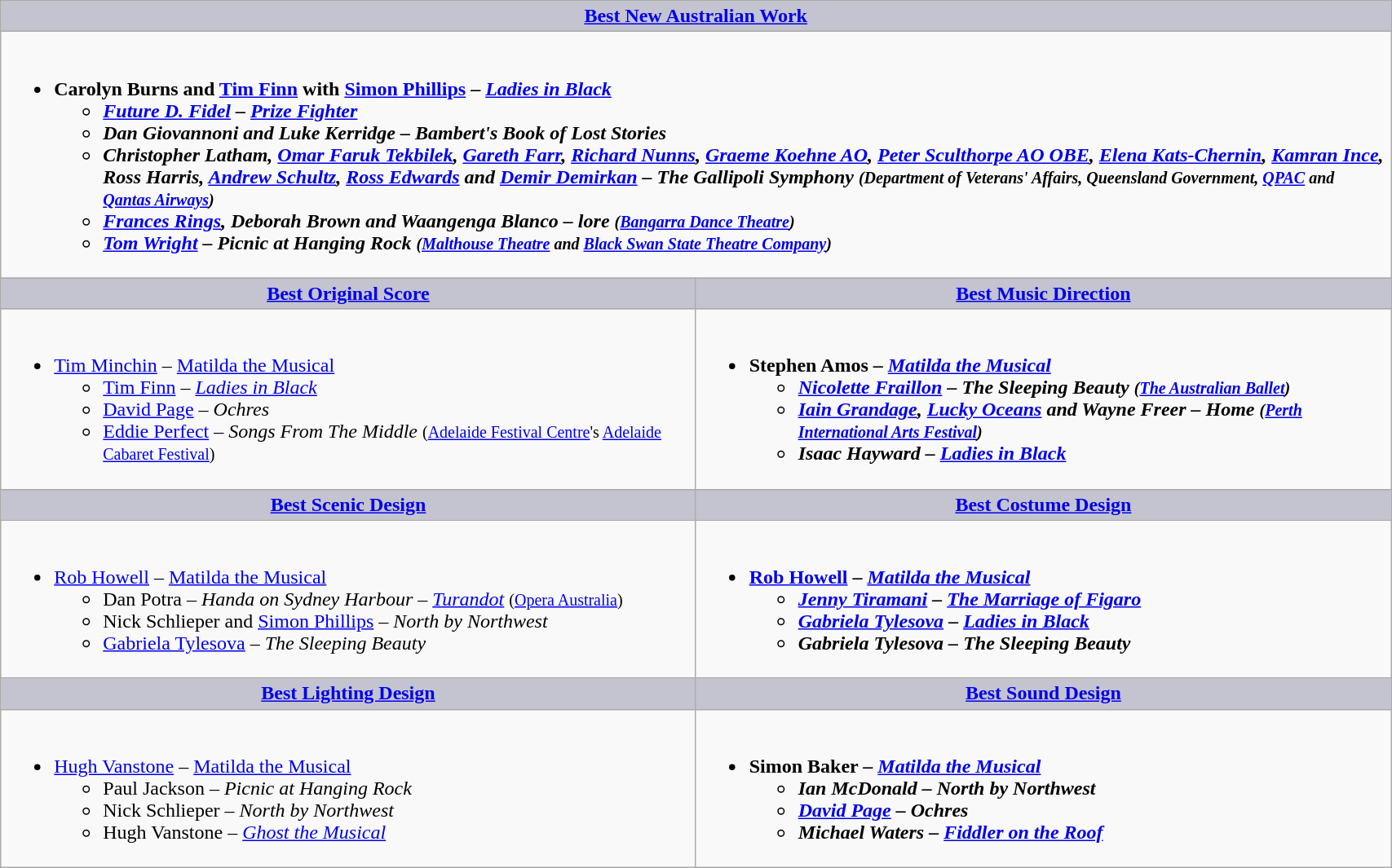<table class=wikitable width="90%" border="1" cellpadding="5" cellspacing="0" align="centre">
<tr>
<th colspan=2 style="background:#C4C3D0;width:50%"><a href='#'>Best New Australian Work</a></th>
</tr>
<tr>
<td colspan=2 valign="top"><br><ul><li><strong>Carolyn Burns and <a href='#'>Tim Finn</a> with <a href='#'>Simon Phillips</a> – <em><a href='#'>Ladies in Black</a><strong><em><ul><li><a href='#'>Future D. Fidel</a> – </em><a href='#'>Prize Fighter</a><em></li><li>Dan Giovannoni and Luke Kerridge – </em>Bambert's Book of Lost Stories<em></li><li>Christopher Latham, <a href='#'>Omar Faruk Tekbilek</a>, <a href='#'>Gareth Farr</a>, <a href='#'>Richard Nunns</a>, <a href='#'>Graeme Koehne AO</a>, <a href='#'>Peter Sculthorpe AO OBE</a>, <a href='#'>Elena Kats-Chernin</a>, <a href='#'>Kamran Ince</a>, Ross Harris, <a href='#'>Andrew Schultz</a>, <a href='#'>Ross Edwards</a> and <a href='#'>Demir Demirkan</a> – </em>The Gallipoli Symphony<em> <small>(Department of Veterans' Affairs, Queensland Government, <a href='#'>QPAC</a> and <a href='#'>Qantas Airways</a>)</small></li><li><a href='#'>Frances Rings</a>, Deborah Brown and Waangenga Blanco – </em>lore<em> <small>(<a href='#'>Bangarra Dance Theatre</a>)</small></li><li><a href='#'>Tom Wright</a> – </em>Picnic at Hanging Rock<em> <small>(<a href='#'>Malthouse Theatre</a> and <a href='#'>Black Swan State Theatre Company</a>)</small></li></ul></li></ul></td>
</tr>
<tr>
<th style="background:#C4C3D0;width:50%"><a href='#'>Best Original Score</a></th>
<th style="background:#C4C3D0;width:50%"><a href='#'>Best Music Direction</a></th>
</tr>
<tr>
<td valign="top"><br><ul><li></strong><a href='#'>Tim Minchin</a> – </em><a href='#'>Matilda the Musical</a></em></strong><ul><li><a href='#'>Tim Finn</a> – <em><a href='#'>Ladies in Black</a></em></li><li><a href='#'>David Page</a> – <em>Ochres</em></li><li><a href='#'>Eddie Perfect</a> – <em>Songs From The Middle</em> <small>(<a href='#'>Adelaide Festival Centre</a>'s <a href='#'>Adelaide Cabaret Festival</a>)</small></li></ul></li></ul></td>
<td valign="top"><br><ul><li><strong>Stephen Amos – <em><a href='#'>Matilda the Musical</a><strong><em><ul><li><a href='#'>Nicolette Fraillon</a> – </em>The Sleeping Beauty<em> <small>(<a href='#'>The Australian Ballet</a>)</small></li><li><a href='#'>Iain Grandage</a>, <a href='#'>Lucky Oceans</a> and Wayne Freer – </em>Home<em> <small>(<a href='#'>Perth International Arts Festival</a>)</small></li><li>Isaac Hayward – </em><a href='#'>Ladies in Black</a><em></li></ul></li></ul></td>
</tr>
<tr>
<th style="background:#C4C3D0;width:50%"><a href='#'>Best Scenic Design</a></th>
<th style="background:#C4C3D0;width:50%"><a href='#'>Best Costume Design</a></th>
</tr>
<tr>
<td valign="top"><br><ul><li></strong><a href='#'>Rob Howell</a> – </em><a href='#'>Matilda the Musical</a></em></strong><ul><li>Dan Potra – <em>Handa on Sydney Harbour – <a href='#'>Turandot</a></em> <small>(<a href='#'>Opera Australia</a>)</small></li><li>Nick Schlieper and <a href='#'>Simon Phillips</a> – <em>North by Northwest</em></li><li><a href='#'>Gabriela Tylesova</a> – <em>The Sleeping Beauty</em></li></ul></li></ul></td>
<td valign="top"><br><ul><li><strong><a href='#'>Rob Howell</a> – <em><a href='#'>Matilda the Musical</a><strong><em><ul><li><a href='#'>Jenny Tiramani</a> – </em><a href='#'>The Marriage of Figaro</a><em></li><li><a href='#'>Gabriela Tylesova</a> – </em><a href='#'>Ladies in Black</a><em></li><li>Gabriela Tylesova – </em>The Sleeping Beauty<em></li></ul></li></ul></td>
</tr>
<tr>
<th style="background:#C4C3D0;width:50%"><a href='#'>Best Lighting Design</a></th>
<th style="background:#C4C3D0;width:50%"><a href='#'>Best Sound Design</a></th>
</tr>
<tr>
<td valign="top"><br><ul><li></strong><a href='#'>Hugh Vanstone</a> – </em><a href='#'>Matilda the Musical</a></em></strong><ul><li>Paul Jackson – <em>Picnic at Hanging Rock</em></li><li>Nick Schlieper – <em>North by Northwest</em></li><li>Hugh Vanstone – <em><a href='#'>Ghost the Musical</a></em></li></ul></li></ul></td>
<td valign="top"><br><ul><li><strong>Simon Baker – <em><a href='#'>Matilda the Musical</a><strong><em><ul><li>Ian McDonald – </em>North by Northwest<em></li><li><a href='#'>David Page</a> – </em>Ochres<em></li><li>Michael Waters – </em><a href='#'>Fiddler on the Roof</a><em></li></ul></li></ul></td>
</tr>
</table>
